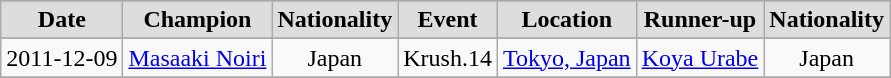<table class="wikitable" style="text-align:center">
<tr>
</tr>
<tr bgcolor="#dddddd">
<td><strong>Date</strong></td>
<td><strong>Champion</strong></td>
<td><strong>Nationality</strong></td>
<td><strong>Event</strong></td>
<td><strong>Location</strong></td>
<td><strong>Runner-up</strong></td>
<td><strong>Nationality</strong></td>
</tr>
<tr>
</tr>
<tr>
<td>2011-12-09</td>
<td><a href='#'>Masaaki Noiri</a></td>
<td> Japan</td>
<td>Krush.14</td>
<td><a href='#'>Tokyo, Japan</a></td>
<td><a href='#'>Koya Urabe</a></td>
<td> Japan</td>
</tr>
<tr>
</tr>
</table>
